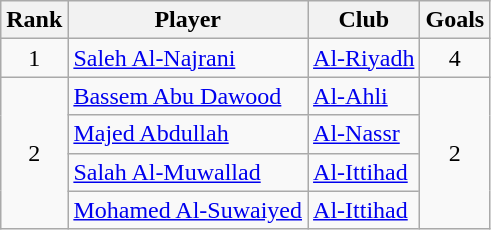<table class="wikitable sortable" style="text-align:center">
<tr>
<th>Rank</th>
<th>Player</th>
<th>Club</th>
<th>Goals</th>
</tr>
<tr>
<td>1</td>
<td align="left"><strong></strong> <a href='#'>Saleh Al-Najrani</a></td>
<td align="left"><a href='#'>Al-Riyadh</a></td>
<td>4</td>
</tr>
<tr>
<td rowspan=4>2</td>
<td align="left"><strong></strong> <a href='#'>Bassem Abu Dawood</a></td>
<td align="left"><a href='#'>Al-Ahli</a></td>
<td rowspan=4>2</td>
</tr>
<tr>
<td align="left"><strong></strong> <a href='#'>Majed Abdullah</a></td>
<td align="left"><a href='#'>Al-Nassr</a></td>
</tr>
<tr>
<td align="left"><strong></strong> <a href='#'>Salah Al-Muwallad</a></td>
<td align="left"><a href='#'>Al-Ittihad</a></td>
</tr>
<tr>
<td align="left"><strong></strong> <a href='#'>Mohamed Al-Suwaiyed</a></td>
<td align="left"><a href='#'>Al-Ittihad</a></td>
</tr>
</table>
